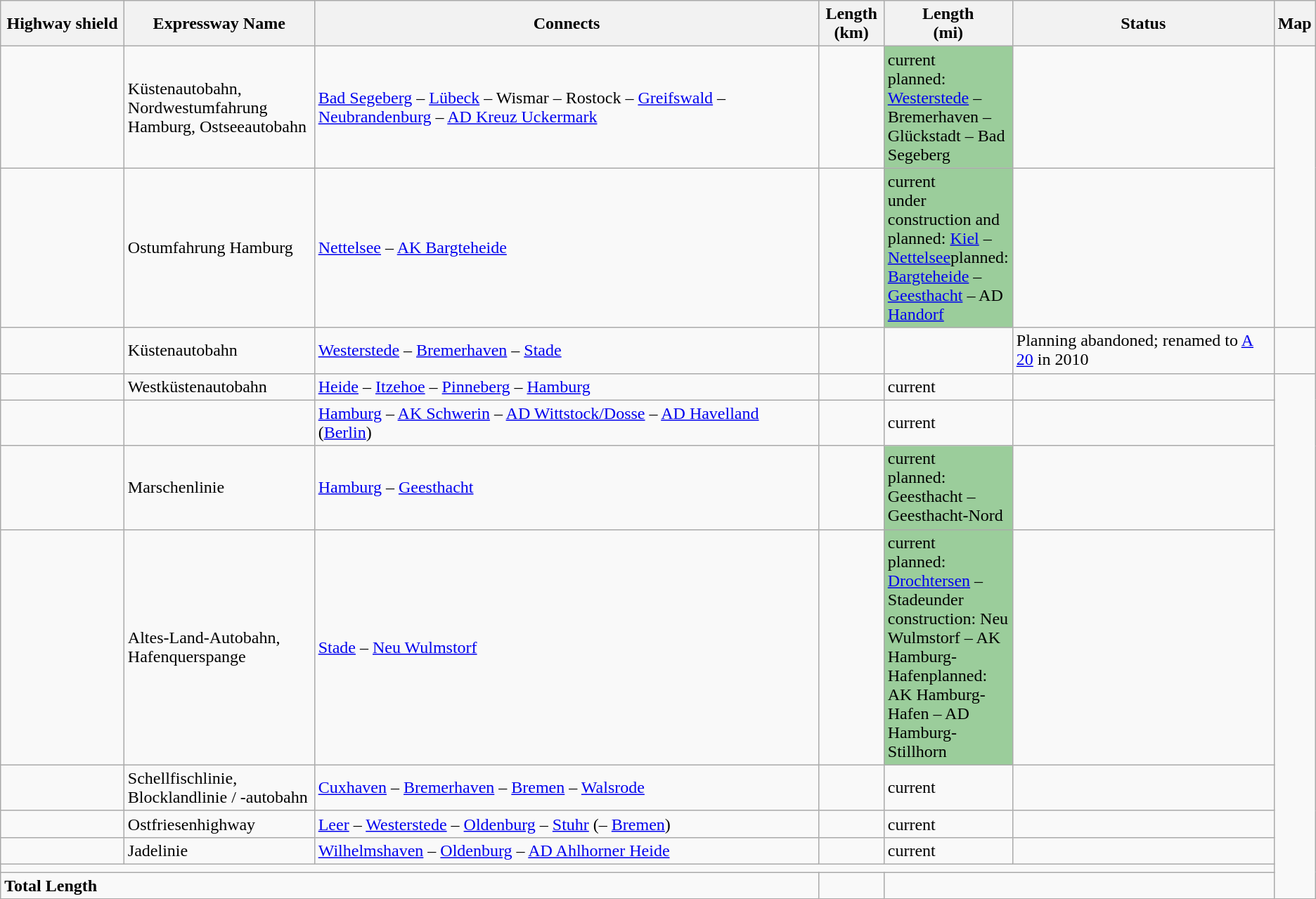<table class="wikitable">
<tr>
<th style="width:10%;">Highway shield</th>
<th style="width:15%;">Expressway Name</th>
<th style="width:43%;">Connects</th>
<th style="width:5%;">Length<br>(km)</th>
<th style="width:5%;">Length<br>(mi)</th>
<th style="width:25%;">Status</th>
<th style="width:100px;">Map</th>
</tr>
<tr>
<td></td>
<td>Küstenautobahn, Nordwestumfahrung Hamburg, Ostseeautobahn</td>
<td><a href='#'>Bad Segeberg</a> – <a href='#'>Lübeck</a> – Wismar – Rostock – <a href='#'>Greifswald</a> – <a href='#'>Neubrandenburg</a> – <a href='#'>AD Kreuz Uckermark</a></td>
<td></td>
<td style="background-color:#9BCD9B">current<br>planned: <a href='#'>Westerstede</a> – Bremerhaven – Glückstadt – Bad Segeberg</td>
<td></td>
</tr>
<tr>
<td></td>
<td>Ostumfahrung Hamburg</td>
<td><a href='#'>Nettelsee</a> – <a href='#'>AK Bargteheide</a></td>
<td></td>
<td style="background-color:#9BCD9B">current<br>under construction and planned: <a href='#'>Kiel</a> – <a href='#'>Nettelsee</a>planned: <a href='#'>Bargteheide</a> – <a href='#'>Geesthacht</a> – AD <a href='#'>Handorf</a></td>
<td></td>
</tr>
<tr>
<td></td>
<td>Küstenautobahn</td>
<td><a href='#'>Westerstede</a> – <a href='#'>Bremerhaven</a> – <a href='#'>Stade</a></td>
<td></td>
<td></td>
<td>Planning abandoned; renamed to <a href='#'>A 20</a> in 2010</td>
<td></td>
</tr>
<tr>
<td></td>
<td>Westküstenautobahn</td>
<td><a href='#'>Heide</a> – <a href='#'>Itzehoe</a> – <a href='#'>Pinneberg</a> – <a href='#'>Hamburg</a></td>
<td></td>
<td>current</td>
<td></td>
</tr>
<tr>
<td></td>
<td></td>
<td><a href='#'>Hamburg</a> – <a href='#'>AK Schwerin</a> – <a href='#'>AD Wittstock/Dosse</a> – <a href='#'>AD Havelland</a> (<a href='#'>Berlin</a>)</td>
<td></td>
<td>current</td>
<td></td>
</tr>
<tr>
<td></td>
<td>Marschenlinie</td>
<td><a href='#'>Hamburg</a> – <a href='#'>Geesthacht</a></td>
<td></td>
<td style="background-color:#9BCD9B">current<br>planned: Geesthacht – Geesthacht-Nord</td>
<td></td>
</tr>
<tr>
<td></td>
<td>Altes-Land-Autobahn, Hafenquerspange</td>
<td><a href='#'>Stade</a> – <a href='#'>Neu Wulmstorf</a></td>
<td></td>
<td style="background-color:#9BCD9B">current<br>planned: <a href='#'>Drochtersen</a> – Stadeunder construction: Neu Wulmstorf – AK Hamburg-Hafenplanned: AK Hamburg-Hafen – AD Hamburg-Stillhorn</td>
<td></td>
</tr>
<tr>
<td></td>
<td>Schellfischlinie, Blocklandlinie / -autobahn</td>
<td><a href='#'>Cuxhaven</a> – <a href='#'>Bremerhaven</a> – <a href='#'>Bremen</a> – <a href='#'>Walsrode</a></td>
<td></td>
<td>current</td>
<td></td>
</tr>
<tr>
<td></td>
<td>Ostfriesenhighway</td>
<td><a href='#'>Leer</a> – <a href='#'>Westerstede</a> – <a href='#'>Oldenburg</a> – <a href='#'>Stuhr</a> (– <a href='#'>Bremen</a>)</td>
<td></td>
<td>current</td>
<td></td>
</tr>
<tr>
<td></td>
<td>Jadelinie</td>
<td><a href='#'>Wilhelmshaven</a> – <a href='#'>Oldenburg</a> – <a href='#'>AD Ahlhorner Heide</a></td>
<td></td>
<td>current</td>
<td></td>
</tr>
<tr>
<td colspan="6"></td>
</tr>
<tr style="font-weight:bold;">
<td colspan="3">Total Length</td>
<td></td>
<td colspan="2"></td>
</tr>
</table>
